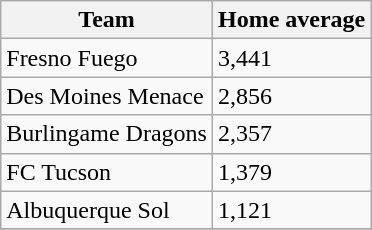<table class="wikitable">
<tr>
<th>Team</th>
<th>Home average</th>
</tr>
<tr>
<td>Fresno Fuego</td>
<td>3,441</td>
</tr>
<tr>
<td>Des Moines Menace</td>
<td>2,856</td>
</tr>
<tr>
<td>Burlingame Dragons</td>
<td>2,357</td>
</tr>
<tr>
<td>FC Tucson</td>
<td>1,379</td>
</tr>
<tr>
<td>Albuquerque Sol</td>
<td>1,121</td>
</tr>
<tr>
</tr>
</table>
